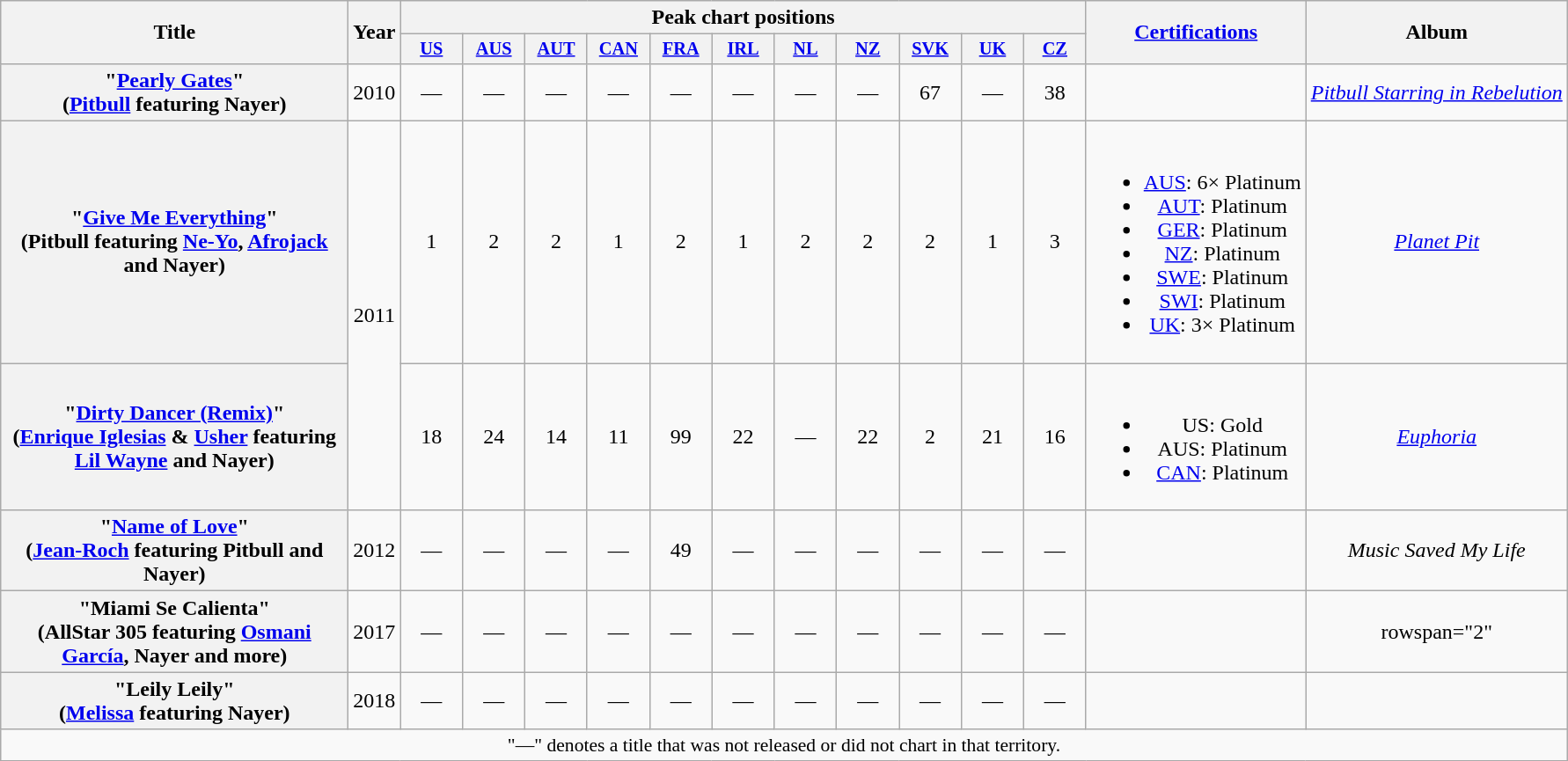<table class="wikitable plainrowheaders" style="text-align:center;">
<tr>
<th scope="col" rowspan="2" style="width:16em;">Title</th>
<th scope="col" rowspan="2">Year</th>
<th scope="col" colspan="11">Peak chart positions</th>
<th scope="col" rowspan="2"><a href='#'>Certifications</a></th>
<th scope="col" rowspan="2">Album</th>
</tr>
<tr>
<th scope="col" style="width:3em;font-size:85%;"><a href='#'>US</a><br></th>
<th scope="col" style="width:3em;font-size:85%;"><a href='#'>AUS</a><br></th>
<th scope="col" style="width:3em;font-size:85%;"><a href='#'>AUT</a><br></th>
<th scope="col" style="width:3em;font-size:85%;"><a href='#'>CAN</a><br></th>
<th scope="col" style="width:3em;font-size:85%;"><a href='#'>FRA</a><br></th>
<th scope="col" style="width:3em;font-size:85%;"><a href='#'>IRL</a><br></th>
<th scope="col" style="width:3em;font-size:85%;"><a href='#'>NL</a><br></th>
<th scope="col" style="width:3em;font-size:85%;"><a href='#'>NZ</a><br></th>
<th scope="col" style="width:3em;font-size:85%;"><a href='#'>SVK</a><br></th>
<th scope="col" style="width:3em;font-size:85%;"><a href='#'>UK</a><br></th>
<th scope="col" style="width:3em;font-size:85%;"><a href='#'>CZ</a><br></th>
</tr>
<tr>
<th scope="row">"<a href='#'>Pearly Gates</a>"<br><span>(<a href='#'>Pitbull</a> featuring Nayer)</span></th>
<td>2010</td>
<td>—</td>
<td>—</td>
<td>—</td>
<td>—</td>
<td>—</td>
<td>—</td>
<td>—</td>
<td>—</td>
<td>67</td>
<td>—</td>
<td>38</td>
<td></td>
<td><em><a href='#'>Pitbull Starring in Rebelution</a></em></td>
</tr>
<tr>
<th scope="row">"<a href='#'>Give Me Everything</a>"<br><span>(Pitbull featuring <a href='#'>Ne-Yo</a>, <a href='#'>Afrojack</a> and Nayer)</span></th>
<td rowspan="2">2011</td>
<td>1</td>
<td>2</td>
<td>2</td>
<td>1</td>
<td>2</td>
<td>1</td>
<td>2</td>
<td>2</td>
<td>2</td>
<td>1</td>
<td>3</td>
<td><br><ul><li><a href='#'>AUS</a>: 6× Platinum</li><li><a href='#'>AUT</a>: Platinum</li><li><a href='#'>GER</a>: Platinum</li><li><a href='#'>NZ</a>: Platinum</li><li><a href='#'>SWE</a>: Platinum</li><li><a href='#'>SWI</a>: Platinum</li><li><a href='#'>UK</a>: 3× Platinum</li></ul></td>
<td><em><a href='#'>Planet Pit</a></em></td>
</tr>
<tr>
<th scope="row">"<a href='#'>Dirty Dancer (Remix)</a>" <br><span>(<a href='#'>Enrique Iglesias</a> & <a href='#'>Usher</a> featuring <a href='#'>Lil Wayne</a> and Nayer)</span></th>
<td>18</td>
<td>24</td>
<td>14</td>
<td>11</td>
<td>99</td>
<td>22</td>
<td>—</td>
<td>22</td>
<td>2</td>
<td>21</td>
<td>16</td>
<td><br><ul><li>US: Gold</li><li>AUS: Platinum</li><li><a href='#'>CAN</a>: Platinum</li></ul></td>
<td><em><a href='#'>Euphoria</a></em></td>
</tr>
<tr>
<th scope="row">"<a href='#'>Name of Love</a>"<br><span>(<a href='#'>Jean-Roch</a> featuring Pitbull and Nayer)</span></th>
<td>2012</td>
<td>—</td>
<td>—</td>
<td>—</td>
<td>—</td>
<td>49</td>
<td>—</td>
<td>—</td>
<td>—</td>
<td>—</td>
<td>—</td>
<td>—</td>
<td></td>
<td><em>Music Saved My Life</em></td>
</tr>
<tr>
<th scope="row">"Miami Se Calienta"<br><span>(AllStar 305 featuring <a href='#'>Osmani García</a>, Nayer and more)</span></th>
<td>2017</td>
<td>—</td>
<td>—</td>
<td>—</td>
<td>—</td>
<td>—</td>
<td>—</td>
<td>—</td>
<td>—</td>
<td>—</td>
<td>—</td>
<td>—</td>
<td></td>
<td>rowspan="2" </td>
</tr>
<tr>
<th scope="row">"Leily Leily"<br><span>(<a href='#'>Melissa</a> featuring Nayer)</span></th>
<td>2018</td>
<td>—</td>
<td>—</td>
<td>—</td>
<td>—</td>
<td>—</td>
<td>—</td>
<td>—</td>
<td>—</td>
<td>—</td>
<td>—</td>
<td>—</td>
<td></td>
</tr>
<tr>
<td colspan="15" style="text-align:center;font-size:90%;">"—" denotes a title that was not released or did not chart in that territory.</td>
</tr>
</table>
